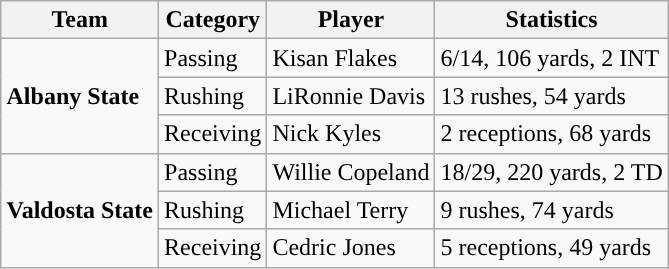<table class="wikitable" style="float: right;">
<tr>
<th>Team</th>
<th>Category</th>
<th>Player</th>
<th>Statistics</th>
</tr>
<tr>
<td rowspan=3><strong>Albany State</strong></td>
<td>Passing</td>
<td>Kisan Flakes</td>
<td>6/14, 106 yards, 2 INT</td>
</tr>
<tr>
<td>Rushing</td>
<td>LiRonnie Davis</td>
<td>13 rushes, 54 yards</td>
</tr>
<tr>
<td>Receiving</td>
<td>Nick Kyles</td>
<td>2 receptions, 68 yards</td>
</tr>
<tr>
<td rowspan=3><strong>Valdosta State</strong></td>
<td>Passing</td>
<td>Willie Copeland</td>
<td>18/29, 220 yards, 2 TD</td>
</tr>
<tr>
<td>Rushing</td>
<td>Michael Terry</td>
<td>9 rushes, 74 yards</td>
</tr>
<tr>
<td>Receiving</td>
<td>Cedric Jones</td>
<td>5 receptions, 49 yards</td>
</tr>
</table>
